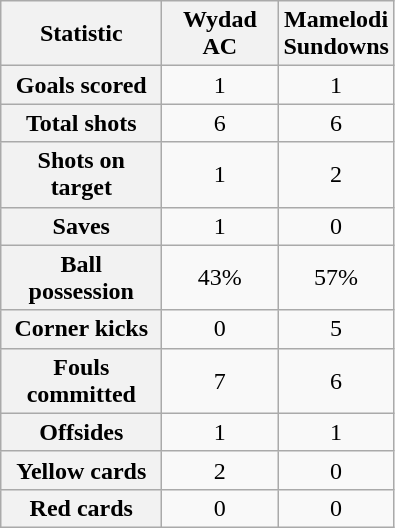<table class="wikitable plainrowheaders" style="text-align:center">
<tr>
<th scope="col" style="width:100px">Statistic</th>
<th scope="col" style="width:70px">Wydad AC</th>
<th scope="col" style="width:70px">Mamelodi Sundowns</th>
</tr>
<tr>
<th scope=row>Goals scored</th>
<td>1</td>
<td>1</td>
</tr>
<tr>
<th scope=row>Total shots</th>
<td>6</td>
<td>6</td>
</tr>
<tr>
<th scope=row>Shots on target</th>
<td>1</td>
<td>2</td>
</tr>
<tr>
<th scope=row>Saves</th>
<td>1</td>
<td>0</td>
</tr>
<tr>
<th scope=row>Ball possession</th>
<td>43%</td>
<td>57%</td>
</tr>
<tr>
<th scope=row>Corner kicks</th>
<td>0</td>
<td>5</td>
</tr>
<tr>
<th scope=row>Fouls committed</th>
<td>7</td>
<td>6</td>
</tr>
<tr>
<th scope=row>Offsides</th>
<td>1</td>
<td>1</td>
</tr>
<tr>
<th scope=row>Yellow cards</th>
<td>2</td>
<td>0</td>
</tr>
<tr>
<th scope=row>Red cards</th>
<td>0</td>
<td>0</td>
</tr>
</table>
